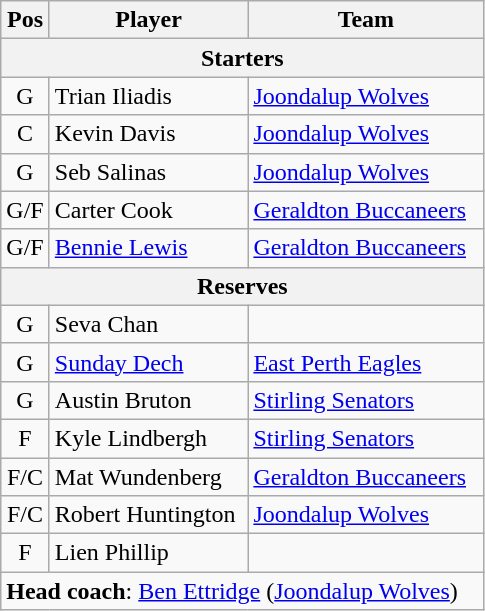<table class="wikitable" style="text-align:center">
<tr>
<th scope="col" width="25px">Pos</th>
<th scope="col" width="125px">Player</th>
<th scope="col" width="150px">Team</th>
</tr>
<tr>
<th scope="col" colspan="3">Starters</th>
</tr>
<tr>
<td>G</td>
<td style="text-align:left">Trian Iliadis</td>
<td style="text-align:left"><a href='#'>Joondalup Wolves</a></td>
</tr>
<tr>
<td>C</td>
<td style="text-align:left">Kevin Davis</td>
<td style="text-align:left"><a href='#'>Joondalup Wolves</a></td>
</tr>
<tr>
<td>G</td>
<td style="text-align:left">Seb Salinas</td>
<td style="text-align:left"><a href='#'>Joondalup Wolves</a></td>
</tr>
<tr>
<td>G/F</td>
<td style="text-align:left">Carter Cook</td>
<td style="text-align:left"><a href='#'>Geraldton Buccaneers</a></td>
</tr>
<tr>
<td>G/F</td>
<td style="text-align:left"><a href='#'>Bennie Lewis</a></td>
<td style="text-align:left"><a href='#'>Geraldton Buccaneers</a></td>
</tr>
<tr>
<th scope="col" colspan="3">Reserves</th>
</tr>
<tr>
<td>G</td>
<td style="text-align:left">Seva Chan</td>
<td style="text-align:left"></td>
</tr>
<tr>
<td>G</td>
<td style="text-align:left"><a href='#'>Sunday Dech</a></td>
<td style="text-align:left"><a href='#'>East Perth Eagles</a></td>
</tr>
<tr>
<td>G</td>
<td style="text-align:left">Austin Bruton</td>
<td style="text-align:left"><a href='#'>Stirling Senators</a></td>
</tr>
<tr>
<td>F</td>
<td style="text-align:left">Kyle Lindbergh</td>
<td style="text-align:left"><a href='#'>Stirling Senators</a></td>
</tr>
<tr>
<td>F/C</td>
<td style="text-align:left">Mat Wundenberg</td>
<td style="text-align:left"><a href='#'>Geraldton Buccaneers</a></td>
</tr>
<tr>
<td>F/C</td>
<td style="text-align:left">Robert Huntington</td>
<td style="text-align:left"><a href='#'>Joondalup Wolves</a></td>
</tr>
<tr>
<td>F</td>
<td style="text-align:left">Lien Phillip</td>
<td style="text-align:left"></td>
</tr>
<tr>
<td style="text-align:left" colspan="3"><strong>Head coach</strong>: <a href='#'>Ben Ettridge</a> (<a href='#'>Joondalup Wolves</a>)</td>
</tr>
</table>
